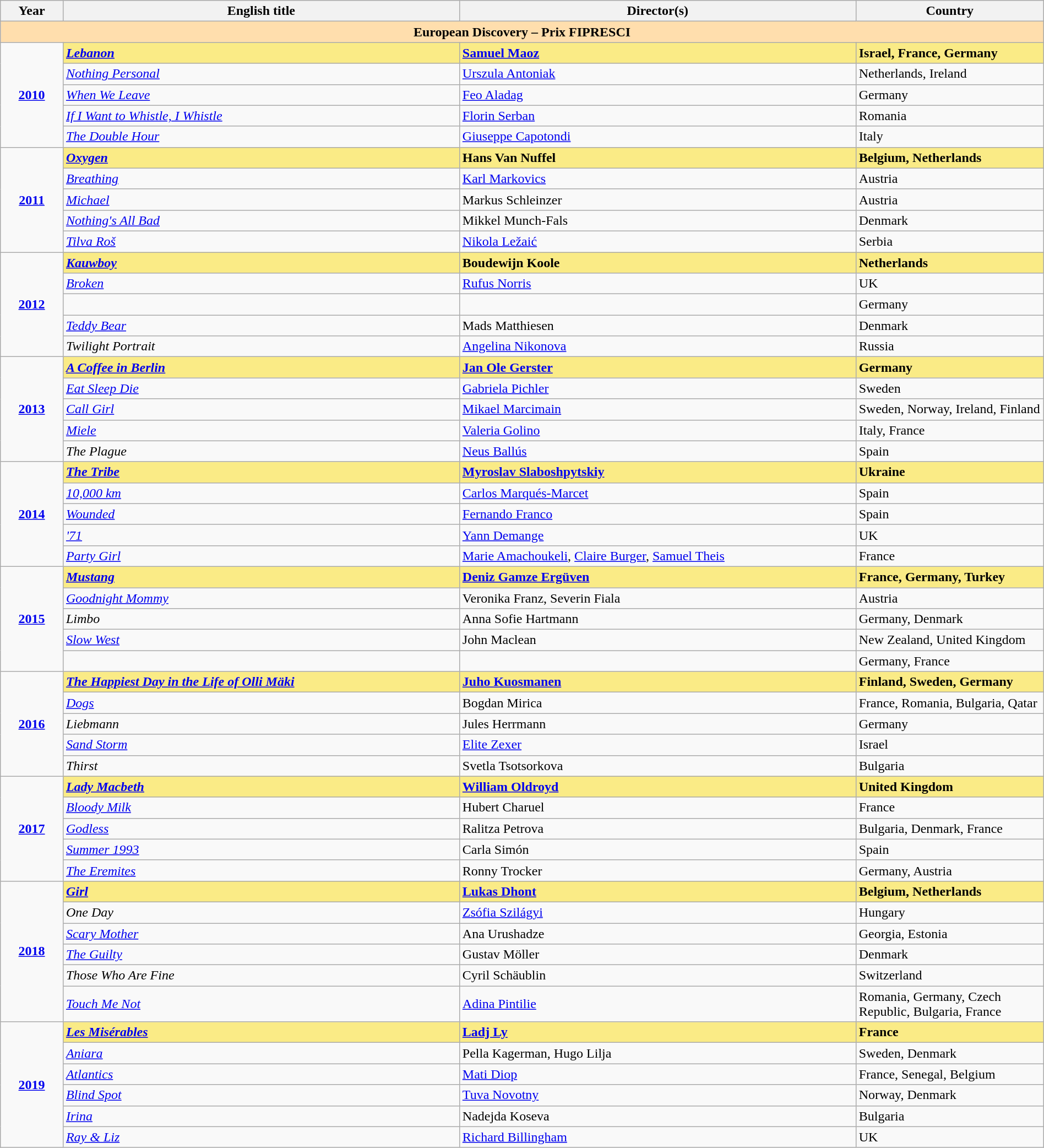<table class="wikitable" width="100%" cellpadding="5">
<tr>
<th width="6%">Year</th>
<th width="38%">English title</th>
<th width="38%">Director(s)</th>
<th width="18%">Country</th>
</tr>
<tr>
<td colspan="4" style="background:#ffdead;" align="center"><strong>European Discovery – Prix FIPRESCI</strong></td>
</tr>
<tr>
<td rowspan="5" align="center"><strong><a href='#'>2010</a></strong><br></td>
<td style="background:#FAEB86"><strong><em><a href='#'>Lebanon</a></em></strong></td>
<td style="background:#FAEB86"><strong><a href='#'>Samuel Maoz</a></strong></td>
<td style="background:#FAEB86"><strong>Israel, France, Germany</strong></td>
</tr>
<tr>
<td><em><a href='#'>Nothing Personal</a></em></td>
<td><a href='#'>Urszula Antoniak</a></td>
<td>Netherlands, Ireland</td>
</tr>
<tr>
<td><em><a href='#'>When We Leave</a></em></td>
<td><a href='#'>Feo Aladag</a></td>
<td>Germany</td>
</tr>
<tr>
<td><em><a href='#'>If I Want to Whistle, I Whistle</a></em></td>
<td><a href='#'>Florin Serban</a></td>
<td>Romania</td>
</tr>
<tr>
<td><em><a href='#'>The Double Hour</a></em></td>
<td><a href='#'>Giuseppe Capotondi</a></td>
<td>Italy</td>
</tr>
<tr>
<td rowspan="5" align="center"><strong><a href='#'>2011</a></strong><br></td>
<td style="background:#FAEB86"><strong><em><a href='#'>Oxygen</a></em></strong></td>
<td style="background:#FAEB86"><strong>Hans Van Nuffel</strong></td>
<td style="background:#FAEB86"><strong>Belgium, Netherlands</strong></td>
</tr>
<tr>
<td><em><a href='#'>Breathing</a></em></td>
<td><a href='#'>Karl Markovics</a></td>
<td>Austria</td>
</tr>
<tr>
<td><em><a href='#'>Michael</a></em></td>
<td>Markus Schleinzer</td>
<td>Austria</td>
</tr>
<tr>
<td><em><a href='#'>Nothing's All Bad</a></em></td>
<td>Mikkel Munch-Fals</td>
<td>Denmark</td>
</tr>
<tr>
<td><em><a href='#'>Tilva Roš</a></em></td>
<td><a href='#'>Nikola Ležaić</a></td>
<td>Serbia</td>
</tr>
<tr>
<td rowspan="5" align="center"><strong><a href='#'>2012</a></strong><br></td>
<td style="background:#FAEB86"><strong><em><a href='#'>Kauwboy</a></em></strong></td>
<td style="background:#FAEB86"><strong>Boudewijn Koole</strong></td>
<td style="background:#FAEB86"><strong>Netherlands</strong></td>
</tr>
<tr>
<td><em><a href='#'>Broken</a></em></td>
<td><a href='#'>Rufus Norris</a></td>
<td>UK</td>
</tr>
<tr>
<td><em></em></td>
<td></td>
<td>Germany</td>
</tr>
<tr>
<td><em><a href='#'>Teddy Bear</a></em></td>
<td>Mads Matthiesen</td>
<td>Denmark</td>
</tr>
<tr>
<td><em>Twilight Portrait</em></td>
<td><a href='#'>Angelina Nikonova</a></td>
<td>Russia</td>
</tr>
<tr>
<td rowspan="5" align="center"><strong><a href='#'>2013</a></strong><br></td>
<td style="background:#FAEB86"><strong><em><a href='#'>A Coffee in Berlin</a></em></strong></td>
<td style="background:#FAEB86"><strong><a href='#'>Jan Ole Gerster</a></strong></td>
<td style="background:#FAEB86"><strong>Germany</strong></td>
</tr>
<tr>
<td><em><a href='#'>Eat Sleep Die</a></em></td>
<td><a href='#'>Gabriela Pichler</a></td>
<td>Sweden</td>
</tr>
<tr>
<td><em><a href='#'>Call Girl</a></em></td>
<td><a href='#'>Mikael Marcimain</a></td>
<td>Sweden, Norway, Ireland, Finland</td>
</tr>
<tr>
<td><em><a href='#'>Miele</a></em></td>
<td><a href='#'>Valeria Golino</a></td>
<td>Italy, France</td>
</tr>
<tr>
<td><em>The Plague</em></td>
<td><a href='#'>Neus Ballús</a></td>
<td>Spain</td>
</tr>
<tr>
<td rowspan="5" align="center"><strong><a href='#'>2014</a></strong><br></td>
<td style="background:#FAEB86"><strong><em><a href='#'>The Tribe</a></em></strong></td>
<td style="background:#FAEB86"><strong><a href='#'>Myroslav Slaboshpytskiy</a></strong></td>
<td style="background:#FAEB86"><strong>Ukraine</strong></td>
</tr>
<tr>
<td><em><a href='#'>10,000 km</a></em></td>
<td><a href='#'>Carlos Marqués-Marcet</a></td>
<td>Spain</td>
</tr>
<tr>
<td><em><a href='#'>Wounded</a></em></td>
<td><a href='#'>Fernando Franco</a></td>
<td>Spain</td>
</tr>
<tr>
<td><em><a href='#'>'71</a></em></td>
<td><a href='#'>Yann Demange</a></td>
<td>UK</td>
</tr>
<tr>
<td><em><a href='#'>Party Girl</a></em></td>
<td><a href='#'>Marie Amachoukeli</a>, <a href='#'>Claire Burger</a>, <a href='#'>Samuel Theis</a></td>
<td>France</td>
</tr>
<tr>
<td rowspan="5" align="center"><strong><a href='#'>2015</a></strong><br></td>
<td style="background:#FAEB86"><strong><em><a href='#'>Mustang</a></em></strong></td>
<td style="background:#FAEB86"><strong><a href='#'>Deniz Gamze Ergüven</a></strong></td>
<td style="background:#FAEB86"><strong>France, Germany, Turkey</strong></td>
</tr>
<tr>
<td><em><a href='#'>Goodnight Mommy</a></em></td>
<td>Veronika Franz, Severin Fiala</td>
<td>Austria</td>
</tr>
<tr>
<td><em>Limbo</em></td>
<td>Anna Sofie Hartmann</td>
<td>Germany, Denmark</td>
</tr>
<tr>
<td><em><a href='#'>Slow West</a></em></td>
<td>John Maclean</td>
<td>New Zealand, United Kingdom</td>
</tr>
<tr>
<td><em></em></td>
<td></td>
<td>Germany, France</td>
</tr>
<tr>
<td rowspan="5" align="center"><strong><a href='#'>2016</a></strong><br></td>
<td style="background:#FAEB86"><strong><em><a href='#'>The Happiest Day in the Life of Olli Mäki</a></em></strong></td>
<td style="background:#FAEB86"><strong><a href='#'>Juho Kuosmanen</a></strong></td>
<td style="background:#FAEB86"><strong>Finland, Sweden, Germany</strong></td>
</tr>
<tr>
<td><em><a href='#'>Dogs</a></em></td>
<td>Bogdan Mirica</td>
<td>France, Romania, Bulgaria, Qatar</td>
</tr>
<tr>
<td><em>Liebmann</em></td>
<td>Jules Herrmann</td>
<td>Germany</td>
</tr>
<tr>
<td><em><a href='#'>Sand Storm</a></em></td>
<td><a href='#'>Elite Zexer</a></td>
<td>Israel</td>
</tr>
<tr>
<td><em>Thirst</em></td>
<td>Svetla Tsotsorkova</td>
<td>Bulgaria</td>
</tr>
<tr>
<td rowspan="5" align="center"><strong><a href='#'>2017</a></strong><br></td>
<td style="background:#FAEB86"><strong><em><a href='#'>Lady Macbeth</a></em></strong></td>
<td style="background:#FAEB86"><strong><a href='#'>William Oldroyd</a></strong></td>
<td style="background:#FAEB86"><strong>United Kingdom</strong></td>
</tr>
<tr>
<td><em><a href='#'>Bloody Milk</a></em></td>
<td>Hubert Charuel</td>
<td>France</td>
</tr>
<tr>
<td><em><a href='#'>Godless</a></em></td>
<td>Ralitza Petrova</td>
<td>Bulgaria, Denmark, France</td>
</tr>
<tr>
<td><em><a href='#'>Summer 1993</a></em></td>
<td>Carla Simón</td>
<td>Spain</td>
</tr>
<tr>
<td><em><a href='#'>The Eremites</a></em></td>
<td>Ronny Trocker</td>
<td>Germany, Austria</td>
</tr>
<tr>
<td rowspan="6" align="center"><strong><a href='#'>2018</a></strong><br></td>
<td style="background:#FAEB86"><strong><em><a href='#'>Girl</a></em></strong></td>
<td style="background:#FAEB86"><strong><a href='#'>Lukas Dhont</a></strong></td>
<td style="background:#FAEB86"><strong>Belgium, Netherlands</strong></td>
</tr>
<tr>
<td><em>One Day</em></td>
<td><a href='#'>Zsófia Szilágyi</a></td>
<td>Hungary</td>
</tr>
<tr>
<td><em><a href='#'>Scary Mother</a></em></td>
<td>Ana Urushadze</td>
<td>Georgia, Estonia</td>
</tr>
<tr>
<td><em><a href='#'>The Guilty</a></em></td>
<td>Gustav Möller</td>
<td>Denmark</td>
</tr>
<tr>
<td><em>Those Who Are Fine</em></td>
<td>Cyril Schäublin</td>
<td>Switzerland</td>
</tr>
<tr>
<td><em><a href='#'>Touch Me Not </a></em></td>
<td><a href='#'>Adina Pintilie</a></td>
<td>Romania, Germany, Czech Republic, Bulgaria, France</td>
</tr>
<tr>
<td rowspan="6" align="center"><strong><a href='#'>2019</a></strong><br></td>
<td style="background:#FAEB86"><strong><em><a href='#'>Les Misérables</a></em></strong></td>
<td style="background:#FAEB86"><strong><a href='#'>Ladj Ly</a></strong></td>
<td style="background:#FAEB86"><strong>France</strong></td>
</tr>
<tr>
<td><em><a href='#'>Aniara</a></em></td>
<td>Pella Kagerman, Hugo Lilja</td>
<td>Sweden, Denmark</td>
</tr>
<tr>
<td><em><a href='#'>Atlantics</a></em></td>
<td><a href='#'>Mati Diop</a></td>
<td>France, Senegal, Belgium</td>
</tr>
<tr>
<td><em><a href='#'>Blind Spot</a></em></td>
<td><a href='#'>Tuva Novotny</a></td>
<td>Norway, Denmark</td>
</tr>
<tr>
<td><em><a href='#'>Irina</a></em></td>
<td>Nadejda Koseva</td>
<td>Bulgaria</td>
</tr>
<tr>
<td><em><a href='#'>Ray & Liz</a></em></td>
<td><a href='#'>Richard Billingham</a></td>
<td>UK</td>
</tr>
</table>
